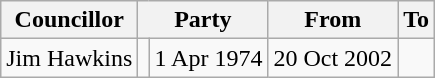<table class=wikitable>
<tr>
<th>Councillor</th>
<th colspan=2>Party</th>
<th>From</th>
<th>To</th>
</tr>
<tr>
<td>Jim Hawkins</td>
<td></td>
<td align=right>1 Apr 1974</td>
<td align=right>20 Oct 2002</td>
</tr>
</table>
